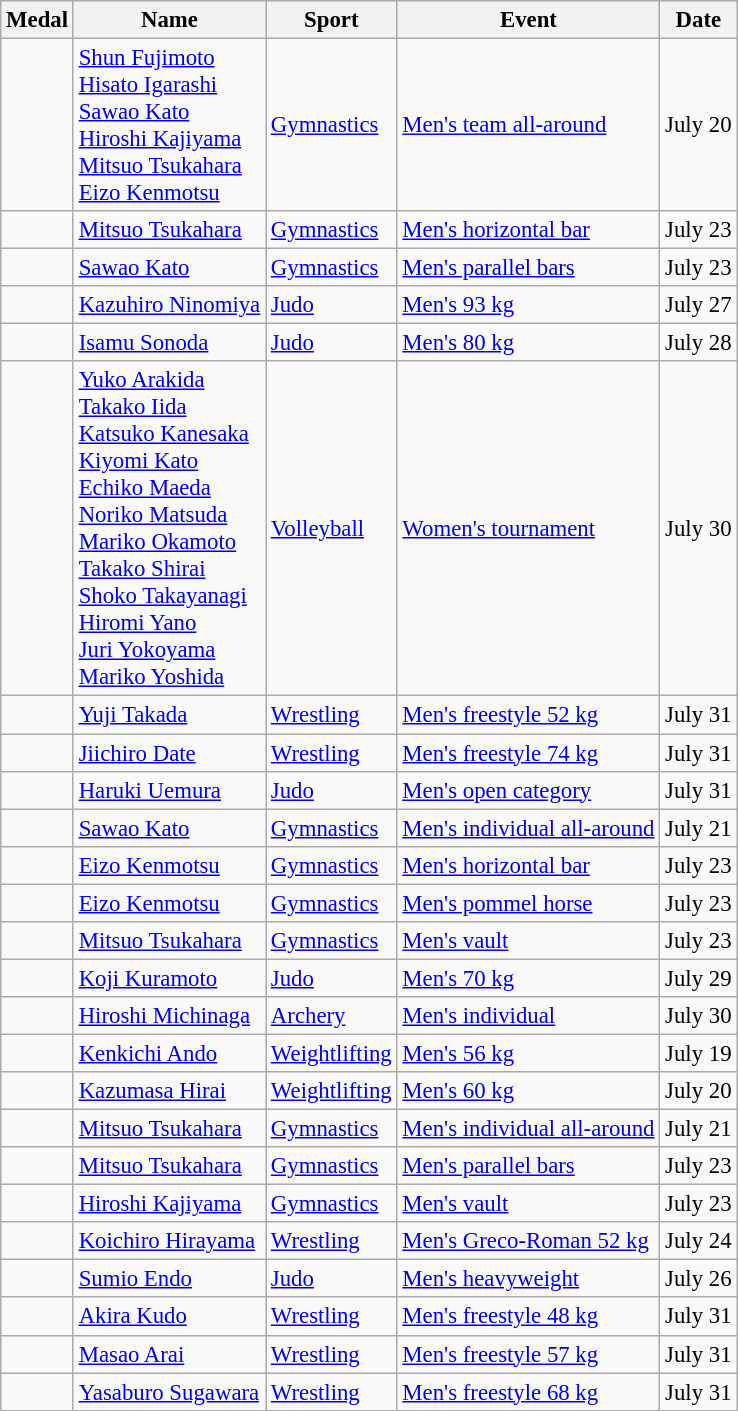<table class="wikitable sortable" style="font-size:95%">
<tr>
<th>Medal</th>
<th>Name</th>
<th>Sport</th>
<th>Event</th>
<th>Date</th>
</tr>
<tr>
<td></td>
<td><a href='#'>Shun Fujimoto</a><br><a href='#'>Hisato Igarashi</a><br><a href='#'>Sawao Kato</a><br><a href='#'>Hiroshi Kajiyama</a><br><a href='#'>Mitsuo Tsukahara</a><br><a href='#'>Eizo Kenmotsu</a></td>
<td><a href='#'>Gymnastics</a></td>
<td><a href='#'>Men's team all-around</a></td>
<td>July 20</td>
</tr>
<tr>
<td></td>
<td><a href='#'>Mitsuo Tsukahara</a></td>
<td><a href='#'>Gymnastics</a></td>
<td><a href='#'>Men's horizontal bar</a></td>
<td>July 23</td>
</tr>
<tr>
<td></td>
<td><a href='#'>Sawao Kato</a></td>
<td><a href='#'>Gymnastics</a></td>
<td><a href='#'>Men's parallel bars</a></td>
<td>July 23</td>
</tr>
<tr>
<td></td>
<td><a href='#'>Kazuhiro Ninomiya</a></td>
<td><a href='#'>Judo</a></td>
<td><a href='#'>Men's 93 kg</a></td>
<td>July 27</td>
</tr>
<tr>
<td></td>
<td><a href='#'>Isamu Sonoda</a></td>
<td><a href='#'>Judo</a></td>
<td><a href='#'>Men's 80 kg</a></td>
<td>July 28</td>
</tr>
<tr>
<td></td>
<td><a href='#'>Yuko Arakida</a><br><a href='#'>Takako Iida</a><br><a href='#'>Katsuko Kanesaka</a><br><a href='#'>Kiyomi Kato</a><br><a href='#'>Echiko Maeda</a><br><a href='#'>Noriko Matsuda</a><br><a href='#'>Mariko Okamoto</a><br><a href='#'>Takako Shirai</a><br><a href='#'>Shoko Takayanagi</a><br><a href='#'>Hiromi Yano</a><br><a href='#'>Juri Yokoyama</a><br><a href='#'>Mariko Yoshida</a></td>
<td><a href='#'>Volleyball</a></td>
<td><a href='#'>Women's tournament</a></td>
<td>July 30</td>
</tr>
<tr>
<td></td>
<td><a href='#'>Yuji Takada</a></td>
<td><a href='#'>Wrestling</a></td>
<td><a href='#'>Men's freestyle 52 kg</a></td>
<td>July 31</td>
</tr>
<tr>
<td></td>
<td><a href='#'>Jiichiro Date</a></td>
<td><a href='#'>Wrestling</a></td>
<td><a href='#'>Men's freestyle 74 kg</a></td>
<td>July 31</td>
</tr>
<tr>
<td></td>
<td><a href='#'>Haruki Uemura</a></td>
<td><a href='#'>Judo</a></td>
<td><a href='#'>Men's open category</a></td>
<td>July 31</td>
</tr>
<tr>
<td></td>
<td><a href='#'>Sawao Kato</a></td>
<td><a href='#'>Gymnastics</a></td>
<td><a href='#'>Men's individual all-around</a></td>
<td>July 21</td>
</tr>
<tr>
<td></td>
<td><a href='#'>Eizo Kenmotsu</a></td>
<td><a href='#'>Gymnastics</a></td>
<td><a href='#'>Men's horizontal bar</a></td>
<td>July 23</td>
</tr>
<tr>
<td></td>
<td><a href='#'>Eizo Kenmotsu</a></td>
<td><a href='#'>Gymnastics</a></td>
<td><a href='#'>Men's pommel horse</a></td>
<td>July 23</td>
</tr>
<tr>
<td></td>
<td><a href='#'>Mitsuo Tsukahara</a></td>
<td><a href='#'>Gymnastics</a></td>
<td><a href='#'>Men's vault</a></td>
<td>July 23</td>
</tr>
<tr>
<td></td>
<td><a href='#'>Koji Kuramoto</a></td>
<td><a href='#'>Judo</a></td>
<td><a href='#'>Men's 70 kg</a></td>
<td>July 29</td>
</tr>
<tr>
<td></td>
<td><a href='#'>Hiroshi Michinaga</a></td>
<td><a href='#'>Archery</a></td>
<td><a href='#'>Men's individual</a></td>
<td>July 30</td>
</tr>
<tr>
<td></td>
<td><a href='#'>Kenkichi Ando</a></td>
<td><a href='#'>Weightlifting</a></td>
<td><a href='#'>Men's 56 kg</a></td>
<td>July 19</td>
</tr>
<tr>
<td></td>
<td><a href='#'>Kazumasa Hirai</a></td>
<td><a href='#'>Weightlifting</a></td>
<td><a href='#'>Men's 60 kg</a></td>
<td>July 20</td>
</tr>
<tr>
<td></td>
<td><a href='#'>Mitsuo Tsukahara</a></td>
<td><a href='#'>Gymnastics</a></td>
<td><a href='#'>Men's individual all-around</a></td>
<td>July 21</td>
</tr>
<tr>
<td></td>
<td><a href='#'>Mitsuo Tsukahara</a></td>
<td><a href='#'>Gymnastics</a></td>
<td><a href='#'>Men's parallel bars</a></td>
<td>July 23</td>
</tr>
<tr>
<td></td>
<td><a href='#'>Hiroshi Kajiyama</a></td>
<td><a href='#'>Gymnastics</a></td>
<td><a href='#'>Men's vault</a></td>
<td>July 23</td>
</tr>
<tr>
<td></td>
<td><a href='#'>Koichiro Hirayama</a></td>
<td><a href='#'>Wrestling</a></td>
<td><a href='#'>Men's Greco-Roman 52 kg</a></td>
<td>July 24</td>
</tr>
<tr>
<td></td>
<td><a href='#'>Sumio Endo</a></td>
<td><a href='#'>Judo</a></td>
<td><a href='#'>Men's heavyweight</a></td>
<td>July 26</td>
</tr>
<tr>
<td></td>
<td><a href='#'>Akira Kudo</a></td>
<td><a href='#'>Wrestling</a></td>
<td><a href='#'>Men's freestyle 48 kg</a></td>
<td>July 31</td>
</tr>
<tr>
<td></td>
<td><a href='#'>Masao Arai</a></td>
<td><a href='#'>Wrestling</a></td>
<td><a href='#'>Men's freestyle 57 kg</a></td>
<td>July  31</td>
</tr>
<tr>
<td></td>
<td><a href='#'>Yasaburo Sugawara</a></td>
<td><a href='#'>Wrestling</a></td>
<td><a href='#'>Men's freestyle 68 kg</a></td>
<td>July 31</td>
</tr>
</table>
